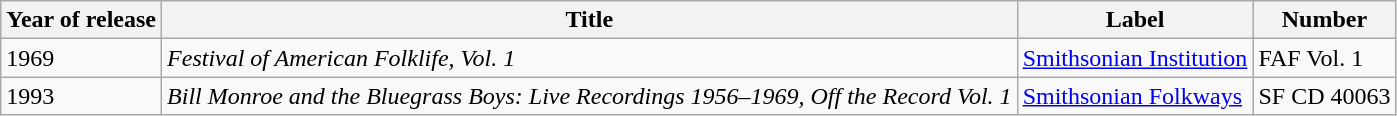<table class="wikitable">
<tr>
<th>Year of release</th>
<th>Title</th>
<th>Label</th>
<th>Number</th>
</tr>
<tr>
<td>1969</td>
<td><em>Festival of American Folklife, Vol. 1</em></td>
<td><a href='#'>Smithsonian Institution</a></td>
<td>FAF Vol. 1</td>
</tr>
<tr>
<td>1993</td>
<td><em>Bill Monroe and the Bluegrass Boys: Live Recordings 1956–1969, Off the Record Vol. 1</em></td>
<td><a href='#'>Smithsonian Folkways</a></td>
<td>SF CD 40063</td>
</tr>
</table>
